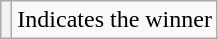<table class="wikitable">
<tr>
<th scope="row" style="text-align:center;" style="background:#FAEB86; height:20px; width:20px"></th>
<td>Indicates the winner</td>
</tr>
</table>
